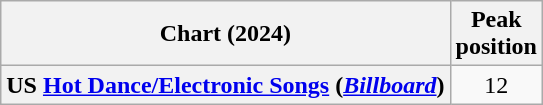<table class="wikitable sortable plainrowheaders" style="text-align:center">
<tr>
<th scope="col">Chart (2024)</th>
<th scope="col">Peak<br>position</th>
</tr>
<tr>
<th scope="row">US <a href='#'>Hot Dance/Electronic Songs</a> (<em><a href='#'>Billboard</a></em>)</th>
<td>12</td>
</tr>
</table>
